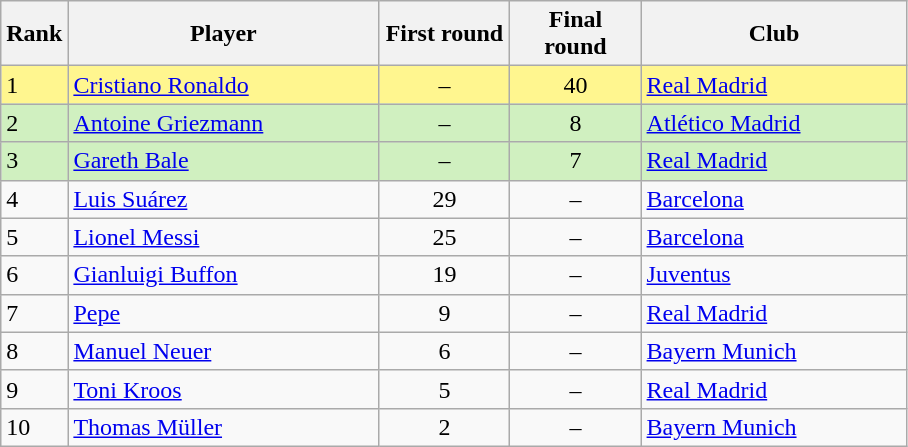<table class="wikitable">
<tr>
<th style="width:25px">Rank</th>
<th style="width:200px">Player</th>
<th style="width:80px">First round</th>
<th style="width:80px">Final round</th>
<th style="width:170px">Club</th>
</tr>
<tr bgcolor="#FFF68F">
<td>1</td>
<td> <a href='#'>Cristiano Ronaldo</a></td>
<td style="text-align:center">–</td>
<td style="text-align:center">40</td>
<td> <a href='#'>Real Madrid</a></td>
</tr>
<tr bgcolor="#D0F0C0">
<td>2</td>
<td> <a href='#'>Antoine Griezmann</a></td>
<td style="text-align:center">–</td>
<td style="text-align:center">8</td>
<td> <a href='#'>Atlético Madrid</a></td>
</tr>
<tr bgcolor="#D0F0C0">
<td>3</td>
<td> <a href='#'>Gareth Bale</a></td>
<td style="text-align:center">–</td>
<td style="text-align:center">7</td>
<td> <a href='#'>Real Madrid</a></td>
</tr>
<tr>
<td>4</td>
<td> <a href='#'>Luis Suárez</a></td>
<td style="text-align:center">29</td>
<td style="text-align:center">–</td>
<td> <a href='#'>Barcelona</a></td>
</tr>
<tr>
<td>5</td>
<td> <a href='#'>Lionel Messi</a></td>
<td style="text-align:center">25</td>
<td style="text-align:center">–</td>
<td> <a href='#'>Barcelona</a></td>
</tr>
<tr>
<td>6</td>
<td> <a href='#'>Gianluigi Buffon</a></td>
<td style="text-align:center">19</td>
<td style="text-align:center">–</td>
<td> <a href='#'>Juventus</a></td>
</tr>
<tr>
<td>7</td>
<td> <a href='#'>Pepe</a></td>
<td style="text-align:center">9</td>
<td style="text-align:center">–</td>
<td> <a href='#'>Real Madrid</a></td>
</tr>
<tr>
<td>8</td>
<td> <a href='#'>Manuel Neuer</a></td>
<td style="text-align:center">6</td>
<td style="text-align:center">–</td>
<td> <a href='#'>Bayern Munich</a></td>
</tr>
<tr>
<td>9</td>
<td> <a href='#'>Toni Kroos</a></td>
<td style="text-align:center">5</td>
<td style="text-align:center">–</td>
<td> <a href='#'>Real Madrid</a></td>
</tr>
<tr>
<td>10</td>
<td> <a href='#'>Thomas Müller</a></td>
<td style="text-align:center">2</td>
<td style="text-align:center">–</td>
<td> <a href='#'>Bayern Munich</a></td>
</tr>
</table>
